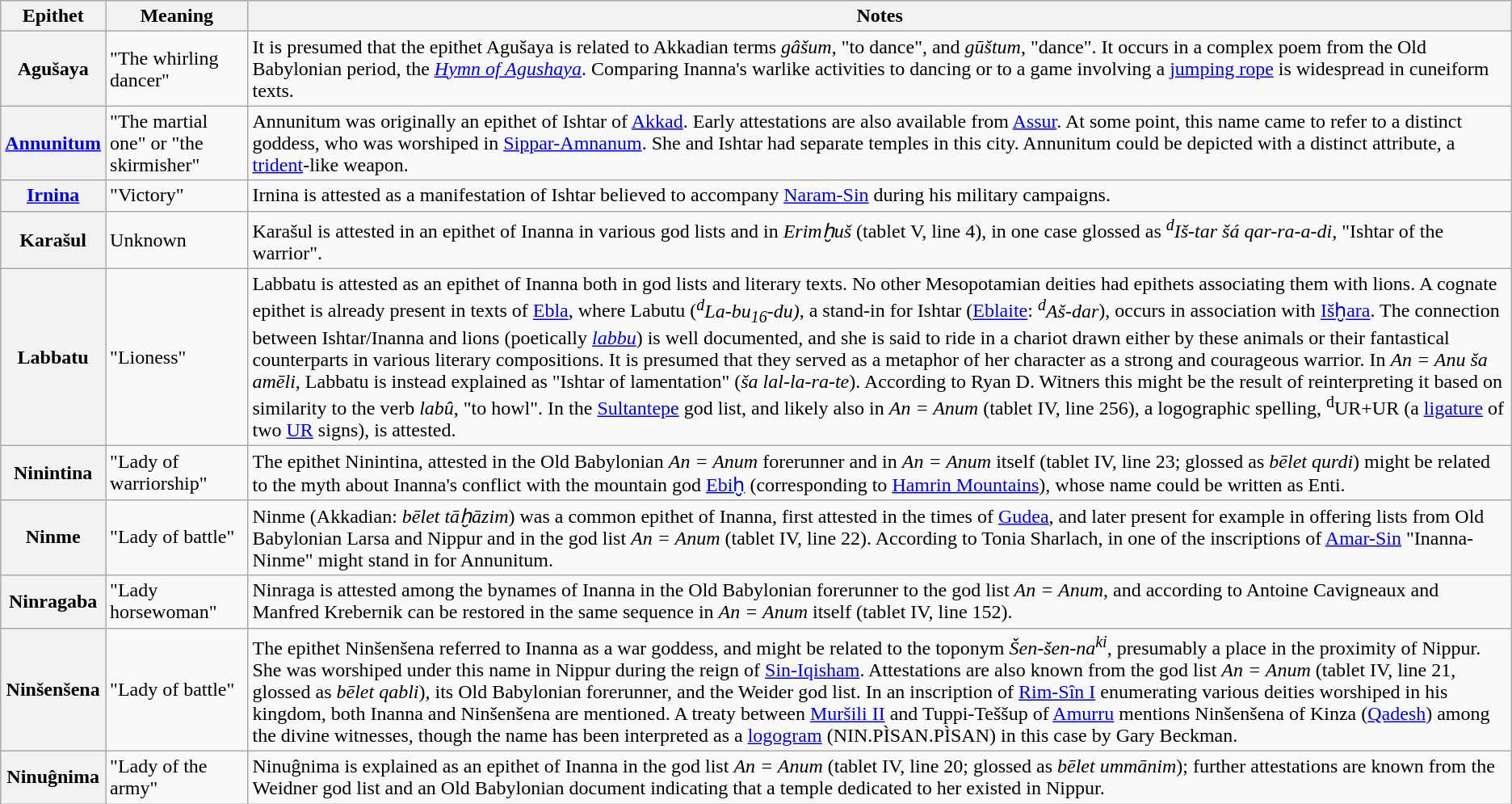<table class="wikitable">
<tr>
<th scope="col">Epithet</th>
<th scope="col">Meaning</th>
<th scope="col">Notes</th>
</tr>
<tr>
<th scope="row">Agušaya</th>
<td>"The whirling dancer"</td>
<td>It is presumed that the epithet Agušaya is related to Akkadian terms <em>gâšum</em>, "to dance", and <em>gūštum</em>, "dance". It occurs in a complex poem from the Old Babylonian period, the <em><a href='#'>Hymn of Agushaya</a></em>. Comparing Inanna's warlike activities to dancing or to a game involving a <a href='#'>jumping rope</a> is widespread in cuneiform texts.</td>
</tr>
<tr>
<th scope="row"><a href='#'>Annunitum</a></th>
<td>"The martial one" or "the skirmisher"</td>
<td>Annunitum was originally an epithet of Ishtar of <a href='#'>Akkad</a>. Early attestations are also available from <a href='#'>Assur</a>. At some point, this name came to refer to a distinct goddess, who was worshiped in <a href='#'>Sippar-Amnanum</a>. She and Ishtar had separate temples in this city. Annunitum could be depicted with a distinct attribute, a <a href='#'>trident</a>-like weapon.</td>
</tr>
<tr>
<th scope="row"><a href='#'>Irnina</a></th>
<td>"Victory"</td>
<td>Irnina is attested as a manifestation of Ishtar believed to accompany <a href='#'>Naram-Sin</a> during his military campaigns.</td>
</tr>
<tr>
<th scope="row">Karašul</th>
<td>Unknown</td>
<td>Karašul is attested in an epithet of Inanna in various god lists and in <em>Erimḫuš</em> (tablet V, line 4), in one case glossed as <em><sup>d</sup>Iš-tar šá qar-ra-a-di</em>, "Ishtar of the warrior".</td>
</tr>
<tr>
<th scope="row">Labbatu</th>
<td>"Lioness"</td>
<td>Labbatu is attested as an epithet of Inanna both in god lists and literary texts. No other Mesopotamian deities had epithets associating them with lions. A cognate epithet is already present in texts of <a href='#'>Ebla</a>, where Labutu (<em><sup>d</sup>La-bu<sub>16</sub>-du)</em>, a stand-in for Ishtar (<a href='#'>Eblaite</a>: <em><sup>d</sup>Aš-dar</em>), occurs in association with <a href='#'>Išḫara</a>. The connection between Ishtar/Inanna and lions (poetically <em><a href='#'>labbu</a></em>) is well documented, and she is said to ride in a chariot drawn either by these animals or their fantastical counterparts in various literary compositions. It is presumed that they served as a metaphor of her character as a strong and courageous warrior. In <em>An = Anu ša amēli</em>, Labbatu is instead explained as "Ishtar of lamentation" (<em>ša lal-la-ra-te</em>). According to Ryan D. Witners this might be the result of reinterpreting it based on similarity to the verb <em>labû</em>, "to howl". In the <a href='#'>Sultantepe</a> god list, and likely also in <em>An = Anum</em> (tablet IV, line 256), a logographic spelling, <sup>d</sup>UR+UR (a <a href='#'>ligature</a> of two <a href='#'>UR</a> signs), is attested.</td>
</tr>
<tr>
<th scope="row">Ninintina</th>
<td>"Lady of warriorship"</td>
<td>The epithet Ninintina, attested in the Old Babylonian <em>An = Anum</em> forerunner and in <em>An = Anum</em> itself (tablet IV, line 23; glossed as <em>bēlet qurdi</em>) might be related to the myth about Inanna's conflict with the mountain god <a href='#'>Ebiḫ</a> (corresponding to <a href='#'>Hamrin Mountains</a>), whose name could be written as Enti.</td>
</tr>
<tr>
<th scope="row">Ninme</th>
<td>"Lady of battle"</td>
<td>Ninme (Akkadian: <em>bēlet tāḫāzim</em>) was a common epithet of Inanna, first attested in the times of <a href='#'>Gudea</a>, and later present for example in offering lists from Old Babylonian Larsa and Nippur and in the god list <em>An = Anum</em> (tablet IV, line 22). According to Tonia Sharlach, in one of the inscriptions of <a href='#'>Amar-Sin</a> "Inanna-Ninme" might stand in for Annunitum.</td>
</tr>
<tr>
<th scope="row">Ninragaba</th>
<td>"Lady horsewoman"</td>
<td>Ninraga is attested among the bynames of Inanna in the Old Babylonian forerunner to the god list <em>An = Anum</em>, and according to Antoine Cavigneaux and Manfred Krebernik can be restored in the same sequence in <em>An = Anum</em> itself (tablet IV, line 152).</td>
</tr>
<tr>
<th scope="row">Ninšenšena</th>
<td>"Lady of battle"</td>
<td>The epithet Ninšenšena referred to Inanna as a war goddess, and might be related to the toponym <em>Šen-šen-na<sup>ki</sup></em>, presumably a place in the proximity of Nippur. She was worshiped under this name in Nippur during the reign of <a href='#'>Sin-Iqisham</a>. Attestations are also known from the god list <em>An = Anum</em> (tablet IV, line 21, glossed as <em>bēlet qabli</em>), its Old Babylonian forerunner, and the Weider god list. In an inscription of <a href='#'>Rim-Sîn I</a> enumerating various deities worshiped in his kingdom, both Inanna and Ninšenšena are mentioned. A treaty between <a href='#'>Muršili II</a> and Tuppi-Teššup of <a href='#'>Amurru</a> mentions Ninšenšena of Kinza (<a href='#'>Qadesh</a>) among the divine witnesses, though the name has been interpreted as a <a href='#'>logogram</a> (NIN.PÌSAN.PÌSAN) in this case by Gary Beckman.</td>
</tr>
<tr>
<th scope="row">Ninuĝnima</th>
<td>"Lady of the army"</td>
<td>Ninuĝnima is explained as an epithet of Inanna in the god list <em>An = Anum</em> (tablet IV, line 20; glossed as <em>bēlet ummānim</em>); further attestations are known from the Weidner god list and an Old Babylonian document indicating that a temple dedicated to her existed in Nippur.</td>
</tr>
</table>
